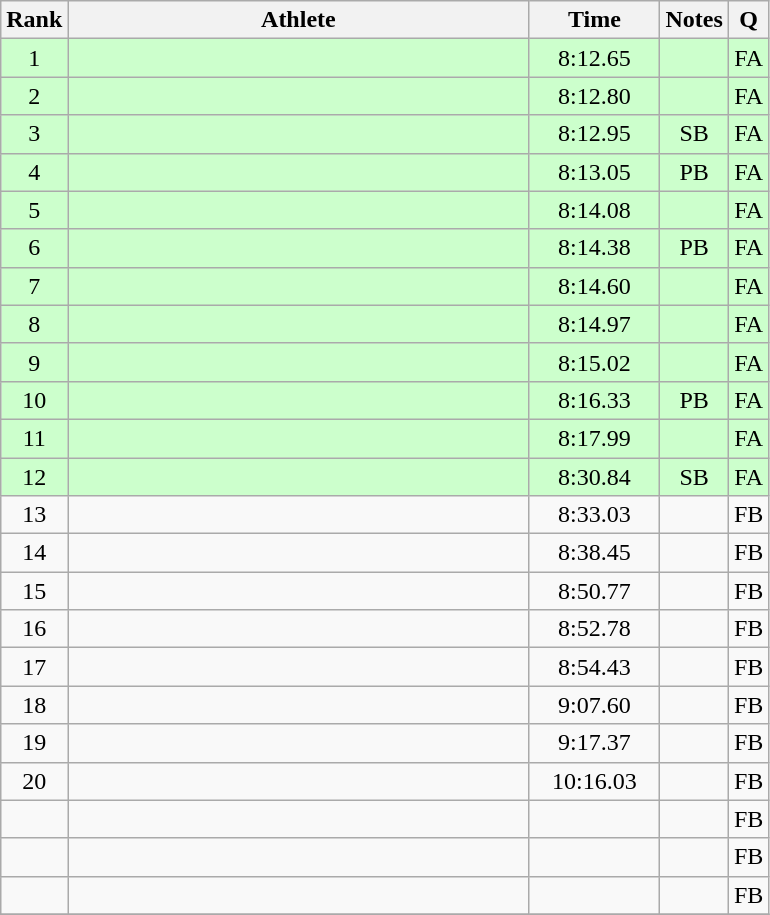<table class="wikitable sortable" style="text-align:center">
<tr>
<th>Rank</th>
<th width=300>Athlete</th>
<th width=80>Time</th>
<th>Notes</th>
<th>Q</th>
</tr>
<tr bgcolor=ccffcc>
<td>1</td>
<td align=left></td>
<td>8:12.65</td>
<td></td>
<td>FA</td>
</tr>
<tr bgcolor=ccffcc>
<td>2</td>
<td align=left></td>
<td>8:12.80</td>
<td></td>
<td>FA</td>
</tr>
<tr bgcolor=ccffcc>
<td>3</td>
<td align=left></td>
<td>8:12.95</td>
<td>SB</td>
<td>FA</td>
</tr>
<tr bgcolor=ccffcc>
<td>4</td>
<td align=left></td>
<td>8:13.05</td>
<td>PB</td>
<td>FA</td>
</tr>
<tr bgcolor=ccffcc>
<td>5</td>
<td align=left></td>
<td>8:14.08</td>
<td></td>
<td>FA</td>
</tr>
<tr bgcolor=ccffcc>
<td>6</td>
<td align=left></td>
<td>8:14.38</td>
<td>PB</td>
<td>FA</td>
</tr>
<tr bgcolor=ccffcc>
<td>7</td>
<td align=left></td>
<td>8:14.60</td>
<td></td>
<td>FA</td>
</tr>
<tr bgcolor=ccffcc>
<td>8</td>
<td align=left></td>
<td>8:14.97</td>
<td></td>
<td>FA</td>
</tr>
<tr bgcolor=ccffcc>
<td>9</td>
<td align=left></td>
<td>8:15.02</td>
<td></td>
<td>FA</td>
</tr>
<tr bgcolor=ccffcc>
<td>10</td>
<td align=left></td>
<td>8:16.33</td>
<td>PB</td>
<td>FA</td>
</tr>
<tr bgcolor=ccffcc>
<td>11</td>
<td align=left></td>
<td>8:17.99</td>
<td></td>
<td>FA</td>
</tr>
<tr bgcolor=ccffcc>
<td>12</td>
<td align=left></td>
<td>8:30.84</td>
<td>SB</td>
<td>FA</td>
</tr>
<tr>
<td>13</td>
<td align=left></td>
<td>8:33.03</td>
<td></td>
<td>FB</td>
</tr>
<tr>
<td>14</td>
<td align=left></td>
<td>8:38.45</td>
<td></td>
<td>FB</td>
</tr>
<tr>
<td>15</td>
<td align=left></td>
<td>8:50.77</td>
<td></td>
<td>FB</td>
</tr>
<tr>
<td>16</td>
<td align=left></td>
<td>8:52.78</td>
<td></td>
<td>FB</td>
</tr>
<tr>
<td>17</td>
<td align=left></td>
<td>8:54.43</td>
<td></td>
<td>FB</td>
</tr>
<tr>
<td>18</td>
<td align=left></td>
<td>9:07.60</td>
<td></td>
<td>FB</td>
</tr>
<tr>
<td>19</td>
<td align=left></td>
<td>9:17.37</td>
<td></td>
<td>FB</td>
</tr>
<tr>
<td>20</td>
<td align=left></td>
<td>10:16.03</td>
<td></td>
<td>FB</td>
</tr>
<tr>
<td></td>
<td align=left></td>
<td></td>
<td></td>
<td>FB</td>
</tr>
<tr>
<td></td>
<td align=left></td>
<td></td>
<td></td>
<td>FB</td>
</tr>
<tr>
<td></td>
<td align=left></td>
<td></td>
<td></td>
<td>FB</td>
</tr>
<tr>
</tr>
</table>
